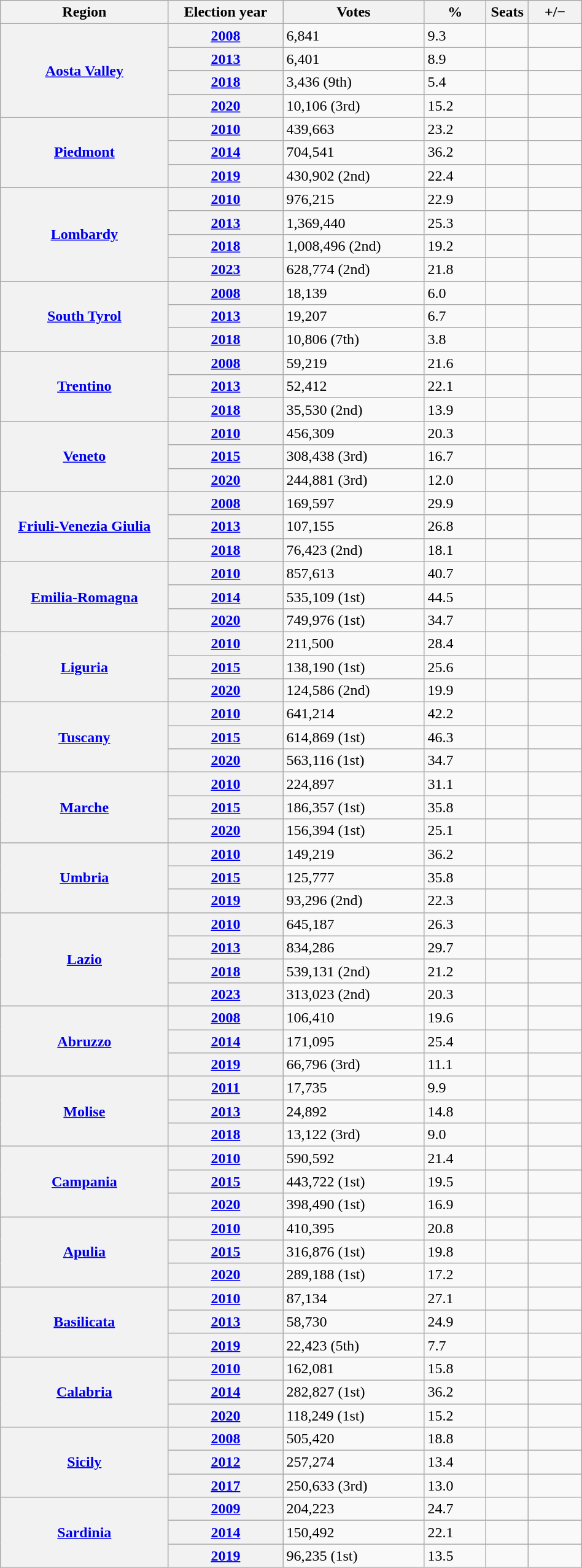<table class=wikitable style="width:50%; border:1px #AAAAFF solid">
<tr>
<th width=19%>Region</th>
<th width=13%>Election year</th>
<th width=16%>Votes</th>
<th width=7%>%</th>
<th width=1%>Seats</th>
<th width=6%>+/−</th>
</tr>
<tr>
<th rowspan=4><a href='#'>Aosta Valley</a></th>
<th><a href='#'>2008</a></th>
<td>6,841</td>
<td>9.3</td>
<td></td>
<td></td>
</tr>
<tr>
<th><a href='#'>2013</a></th>
<td>6,401</td>
<td>8.9</td>
<td></td>
<td></td>
</tr>
<tr>
<th><a href='#'>2018</a></th>
<td>3,436 (9th)</td>
<td>5.4</td>
<td></td>
<td></td>
</tr>
<tr>
<th><a href='#'>2020</a></th>
<td>10,106 (3rd)</td>
<td>15.2</td>
<td></td>
<td></td>
</tr>
<tr>
<th rowspan=3><a href='#'>Piedmont</a></th>
<th><a href='#'>2010</a></th>
<td>439,663</td>
<td>23.2</td>
<td></td>
<td></td>
</tr>
<tr>
<th><a href='#'>2014</a></th>
<td>704,541</td>
<td>36.2</td>
<td></td>
<td></td>
</tr>
<tr>
<th><a href='#'>2019</a></th>
<td>430,902 (2nd)</td>
<td>22.4</td>
<td></td>
<td></td>
</tr>
<tr>
<th rowspan=4><a href='#'>Lombardy</a></th>
<th><a href='#'>2010</a></th>
<td>976,215</td>
<td>22.9</td>
<td></td>
<td></td>
</tr>
<tr>
<th><a href='#'>2013</a></th>
<td>1,369,440</td>
<td>25.3</td>
<td></td>
<td></td>
</tr>
<tr>
<th><a href='#'>2018</a></th>
<td>1,008,496 (2nd)</td>
<td>19.2</td>
<td></td>
<td></td>
</tr>
<tr>
<th><a href='#'>2023</a></th>
<td>628,774 (2nd)</td>
<td>21.8</td>
<td></td>
<td></td>
</tr>
<tr>
<th rowspan=3><a href='#'>South Tyrol</a></th>
<th><a href='#'>2008</a></th>
<td>18,139</td>
<td>6.0</td>
<td></td>
<td></td>
</tr>
<tr>
<th><a href='#'>2013</a></th>
<td>19,207</td>
<td>6.7</td>
<td></td>
<td></td>
</tr>
<tr>
<th><a href='#'>2018</a></th>
<td>10,806 (7th)</td>
<td>3.8</td>
<td></td>
<td></td>
</tr>
<tr>
<th rowspan=3><a href='#'>Trentino</a></th>
<th><a href='#'>2008</a></th>
<td>59,219</td>
<td>21.6</td>
<td></td>
<td></td>
</tr>
<tr>
<th><a href='#'>2013</a></th>
<td>52,412</td>
<td>22.1</td>
<td></td>
<td></td>
</tr>
<tr>
<th><a href='#'>2018</a></th>
<td>35,530 (2nd)</td>
<td>13.9</td>
<td></td>
<td></td>
</tr>
<tr>
<th rowspan=3><a href='#'>Veneto</a></th>
<th><a href='#'>2010</a></th>
<td>456,309</td>
<td>20.3</td>
<td></td>
<td></td>
</tr>
<tr>
<th><a href='#'>2015</a></th>
<td>308,438 (3rd)</td>
<td>16.7</td>
<td></td>
<td></td>
</tr>
<tr>
<th><a href='#'>2020</a></th>
<td>244,881 (3rd)</td>
<td>12.0</td>
<td></td>
<td></td>
</tr>
<tr>
<th rowspan=3><a href='#'>Friuli-Venezia Giulia</a></th>
<th><a href='#'>2008</a></th>
<td>169,597</td>
<td>29.9</td>
<td></td>
<td></td>
</tr>
<tr>
<th><a href='#'>2013</a></th>
<td>107,155</td>
<td>26.8</td>
<td></td>
<td></td>
</tr>
<tr>
<th><a href='#'>2018</a></th>
<td>76,423 (2nd)</td>
<td>18.1</td>
<td></td>
<td></td>
</tr>
<tr>
<th rowspan=3><a href='#'>Emilia-Romagna</a></th>
<th><a href='#'>2010</a></th>
<td>857,613</td>
<td>40.7</td>
<td></td>
<td></td>
</tr>
<tr>
<th><a href='#'>2014</a></th>
<td>535,109 (1st)</td>
<td>44.5</td>
<td></td>
<td></td>
</tr>
<tr>
<th><a href='#'>2020</a></th>
<td>749,976 (1st)</td>
<td>34.7</td>
<td></td>
<td></td>
</tr>
<tr>
<th rowspan=3><a href='#'>Liguria</a></th>
<th><a href='#'>2010</a></th>
<td>211,500</td>
<td>28.4</td>
<td></td>
<td></td>
</tr>
<tr>
<th><a href='#'>2015</a></th>
<td>138,190 (1st)</td>
<td>25.6</td>
<td></td>
<td></td>
</tr>
<tr>
<th><a href='#'>2020</a></th>
<td>124,586 (2nd)</td>
<td>19.9</td>
<td></td>
<td></td>
</tr>
<tr>
<th rowspan=3><a href='#'>Tuscany</a></th>
<th><a href='#'>2010</a></th>
<td>641,214</td>
<td>42.2</td>
<td></td>
<td></td>
</tr>
<tr>
<th><a href='#'>2015</a></th>
<td>614,869 (1st)</td>
<td>46.3</td>
<td></td>
<td></td>
</tr>
<tr>
<th><a href='#'>2020</a></th>
<td>563,116 (1st)</td>
<td>34.7</td>
<td></td>
<td></td>
</tr>
<tr>
<th rowspan=3><a href='#'>Marche</a></th>
<th><a href='#'>2010</a></th>
<td>224,897</td>
<td>31.1</td>
<td></td>
<td></td>
</tr>
<tr>
<th><a href='#'>2015</a></th>
<td>186,357 (1st)</td>
<td>35.8</td>
<td></td>
<td></td>
</tr>
<tr>
<th><a href='#'>2020</a></th>
<td>156,394 (1st)</td>
<td>25.1</td>
<td></td>
<td></td>
</tr>
<tr>
<th rowspan=3><a href='#'>Umbria</a></th>
<th><a href='#'>2010</a></th>
<td>149,219</td>
<td>36.2</td>
<td></td>
<td></td>
</tr>
<tr>
<th><a href='#'>2015</a></th>
<td>125,777</td>
<td>35.8</td>
<td></td>
<td></td>
</tr>
<tr>
<th><a href='#'>2019</a></th>
<td>93,296 (2nd)</td>
<td>22.3</td>
<td></td>
<td></td>
</tr>
<tr>
<th rowspan=4><a href='#'>Lazio</a></th>
<th><a href='#'>2010</a></th>
<td>645,187</td>
<td>26.3</td>
<td></td>
<td></td>
</tr>
<tr>
<th><a href='#'>2013</a></th>
<td>834,286</td>
<td>29.7</td>
<td></td>
<td></td>
</tr>
<tr>
<th><a href='#'>2018</a></th>
<td>539,131 (2nd)</td>
<td>21.2</td>
<td></td>
<td></td>
</tr>
<tr>
<th><a href='#'>2023</a></th>
<td>313,023 (2nd)</td>
<td>20.3</td>
<td></td>
<td></td>
</tr>
<tr>
<th rowspan=3><a href='#'>Abruzzo</a></th>
<th><a href='#'>2008</a></th>
<td>106,410</td>
<td>19.6</td>
<td></td>
<td></td>
</tr>
<tr>
<th><a href='#'>2014</a></th>
<td>171,095</td>
<td>25.4</td>
<td></td>
<td></td>
</tr>
<tr>
<th><a href='#'>2019</a></th>
<td>66,796 (3rd)</td>
<td>11.1</td>
<td></td>
<td></td>
</tr>
<tr>
<th rowspan=3><a href='#'>Molise</a></th>
<th><a href='#'>2011</a></th>
<td>17,735</td>
<td>9.9</td>
<td></td>
<td></td>
</tr>
<tr>
<th><a href='#'>2013</a></th>
<td>24,892</td>
<td>14.8</td>
<td></td>
<td></td>
</tr>
<tr>
<th><a href='#'>2018</a></th>
<td>13,122 (3rd)</td>
<td>9.0</td>
<td></td>
<td></td>
</tr>
<tr>
<th rowspan=3><a href='#'>Campania</a></th>
<th><a href='#'>2010</a></th>
<td>590,592</td>
<td>21.4</td>
<td></td>
<td></td>
</tr>
<tr>
<th><a href='#'>2015</a></th>
<td>443,722 (1st)</td>
<td>19.5</td>
<td></td>
<td></td>
</tr>
<tr>
<th><a href='#'>2020</a></th>
<td>398,490 (1st)</td>
<td>16.9</td>
<td></td>
<td></td>
</tr>
<tr>
<th rowspan=3><a href='#'>Apulia</a></th>
<th><a href='#'>2010</a></th>
<td>410,395</td>
<td>20.8</td>
<td></td>
<td></td>
</tr>
<tr>
<th><a href='#'>2015</a></th>
<td>316,876 (1st)</td>
<td>19.8</td>
<td></td>
<td></td>
</tr>
<tr>
<th><a href='#'>2020</a></th>
<td>289,188 (1st)</td>
<td>17.2</td>
<td></td>
<td></td>
</tr>
<tr>
<th rowspan=3><a href='#'>Basilicata</a></th>
<th><a href='#'>2010</a></th>
<td>87,134</td>
<td>27.1</td>
<td></td>
<td></td>
</tr>
<tr>
<th><a href='#'>2013</a></th>
<td>58,730</td>
<td>24.9</td>
<td></td>
<td></td>
</tr>
<tr>
<th><a href='#'>2019</a></th>
<td>22,423 (5th)</td>
<td>7.7</td>
<td></td>
<td></td>
</tr>
<tr>
<th rowspan=3><a href='#'>Calabria</a></th>
<th><a href='#'>2010</a></th>
<td>162,081</td>
<td>15.8</td>
<td></td>
<td></td>
</tr>
<tr>
<th><a href='#'>2014</a></th>
<td>282,827 (1st)</td>
<td>36.2</td>
<td></td>
<td></td>
</tr>
<tr>
<th><a href='#'>2020</a></th>
<td>118,249 (1st)</td>
<td>15.2</td>
<td></td>
<td></td>
</tr>
<tr>
<th rowspan=3><a href='#'>Sicily</a></th>
<th><a href='#'>2008</a></th>
<td>505,420</td>
<td>18.8</td>
<td></td>
<td></td>
</tr>
<tr>
<th><a href='#'>2012</a></th>
<td>257,274</td>
<td>13.4</td>
<td></td>
<td></td>
</tr>
<tr>
<th><a href='#'>2017</a></th>
<td>250,633 (3rd)</td>
<td>13.0</td>
<td></td>
<td></td>
</tr>
<tr>
<th rowspan=3><a href='#'>Sardinia</a></th>
<th><a href='#'>2009</a></th>
<td>204,223</td>
<td>24.7</td>
<td></td>
<td></td>
</tr>
<tr>
<th><a href='#'>2014</a></th>
<td>150,492</td>
<td>22.1</td>
<td></td>
<td></td>
</tr>
<tr>
<th><a href='#'>2019</a></th>
<td>96,235 (1st)</td>
<td>13.5</td>
<td></td>
<td></td>
</tr>
</table>
